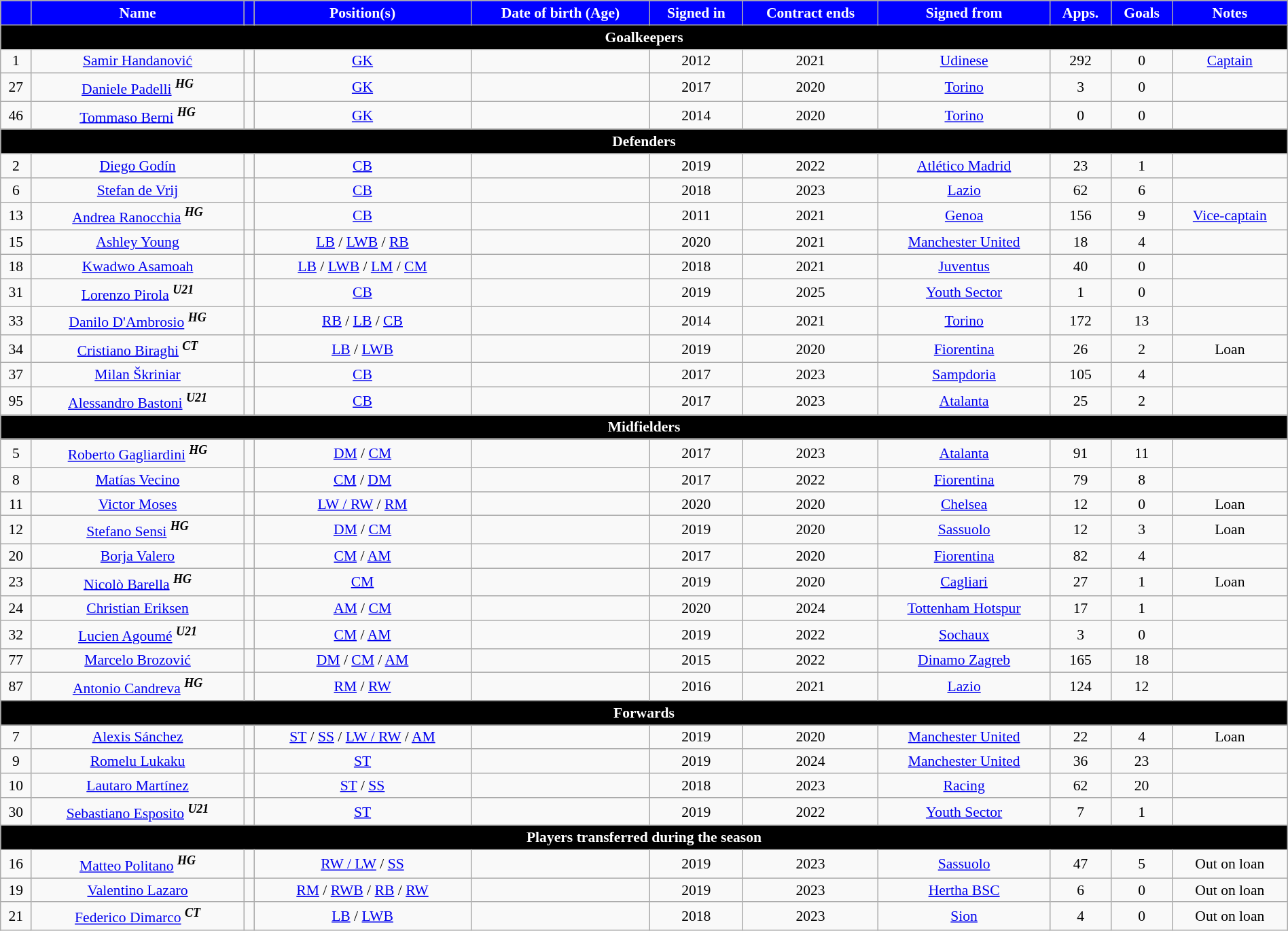<table class="wikitable" style="text-align:center; font-size:90%; width:100%">
<tr>
<th style="background:#0000FF; color:white; text-align:center;"></th>
<th style="background:#0000FF; color:white; text-align:center;">Name</th>
<th style="background:#0000FF; color:white; text-align:center;"></th>
<th style="background:#0000FF; color:white; text-align:center;">Position(s)</th>
<th style="background:#0000FF; color:white; text-align:center;">Date of birth (Age)</th>
<th style="background:#0000FF; color:white; text-align:center;">Signed in</th>
<th style="background:#0000FF; color:white; text-align:center;">Contract ends</th>
<th style="background:#0000FF; color:white; text-align:center;">Signed from</th>
<th style="background:#0000FF; color:white; text-align:center;">Apps.</th>
<th style="background:#0000FF; color:white; text-align:center;">Goals</th>
<th style="background:#0000FF; color:white; text-align:center;">Notes</th>
</tr>
<tr>
<th colspan="11" style="background:#000000; color:white; text-align:center">Goalkeepers</th>
</tr>
<tr>
<td>1</td>
<td><a href='#'>Samir Handanović</a></td>
<td></td>
<td><a href='#'>GK</a></td>
<td></td>
<td>2012</td>
<td>2021</td>
<td> <a href='#'>Udinese</a></td>
<td>292</td>
<td>0</td>
<td><a href='#'>Captain</a></td>
</tr>
<tr>
<td>27</td>
<td><a href='#'>Daniele Padelli</a> <sup><strong><em>HG</em></strong></sup></td>
<td></td>
<td><a href='#'>GK</a></td>
<td></td>
<td>2017</td>
<td>2020</td>
<td> <a href='#'>Torino</a></td>
<td>3</td>
<td>0</td>
<td></td>
</tr>
<tr>
<td>46</td>
<td><a href='#'>Tommaso Berni</a> <sup><strong><em>HG</em></strong></sup></td>
<td></td>
<td><a href='#'>GK</a></td>
<td></td>
<td>2014</td>
<td>2020</td>
<td> <a href='#'>Torino</a></td>
<td>0</td>
<td>0</td>
<td></td>
</tr>
<tr>
<th colspan="11" style="background:#000000; color:white; text-align:center">Defenders</th>
</tr>
<tr>
<td>2</td>
<td><a href='#'>Diego Godín</a></td>
<td></td>
<td><a href='#'>CB</a></td>
<td></td>
<td>2019</td>
<td>2022</td>
<td> <a href='#'>Atlético Madrid</a></td>
<td>23</td>
<td>1</td>
<td></td>
</tr>
<tr>
<td>6</td>
<td><a href='#'>Stefan de Vrij</a></td>
<td></td>
<td><a href='#'>CB</a></td>
<td></td>
<td>2018</td>
<td>2023</td>
<td> <a href='#'>Lazio</a></td>
<td>62</td>
<td>6</td>
<td></td>
</tr>
<tr>
<td>13</td>
<td><a href='#'>Andrea Ranocchia</a> <sup><strong><em>HG</em></strong></sup></td>
<td></td>
<td><a href='#'>CB</a></td>
<td></td>
<td>2011</td>
<td>2021</td>
<td> <a href='#'>Genoa</a></td>
<td>156</td>
<td>9</td>
<td><a href='#'>Vice-captain</a></td>
</tr>
<tr>
<td>15</td>
<td><a href='#'>Ashley Young</a></td>
<td></td>
<td><a href='#'>LB</a> / <a href='#'>LWB</a> / <a href='#'>RB</a></td>
<td></td>
<td>2020</td>
<td>2021</td>
<td> <a href='#'>Manchester United</a></td>
<td>18</td>
<td>4</td>
<td></td>
</tr>
<tr>
<td>18</td>
<td><a href='#'>Kwadwo Asamoah</a></td>
<td></td>
<td><a href='#'>LB</a> / <a href='#'>LWB</a> / <a href='#'>LM</a> / <a href='#'>CM</a></td>
<td></td>
<td>2018</td>
<td>2021</td>
<td> <a href='#'>Juventus</a></td>
<td>40</td>
<td>0</td>
<td></td>
</tr>
<tr>
<td>31</td>
<td><a href='#'>Lorenzo Pirola</a> <sup><strong><em>U21</em></strong></sup></td>
<td></td>
<td><a href='#'>CB</a></td>
<td></td>
<td>2019</td>
<td>2025</td>
<td> <a href='#'>Youth Sector</a></td>
<td>1</td>
<td>0</td>
<td></td>
</tr>
<tr>
<td>33</td>
<td><a href='#'>Danilo D'Ambrosio</a> <sup><strong><em>HG</em></strong></sup></td>
<td></td>
<td><a href='#'>RB</a> / <a href='#'>LB</a> / <a href='#'>CB</a></td>
<td></td>
<td>2014</td>
<td>2021</td>
<td> <a href='#'>Torino</a></td>
<td>172</td>
<td>13</td>
<td></td>
</tr>
<tr>
<td>34</td>
<td><a href='#'>Cristiano Biraghi</a> <sup><strong><em>CT</em></strong></sup></td>
<td></td>
<td><a href='#'>LB</a> / <a href='#'>LWB</a></td>
<td></td>
<td>2019</td>
<td>2020</td>
<td> <a href='#'>Fiorentina</a></td>
<td>26</td>
<td>2</td>
<td>Loan</td>
</tr>
<tr>
<td>37</td>
<td><a href='#'>Milan Škriniar</a></td>
<td></td>
<td><a href='#'>CB</a></td>
<td></td>
<td>2017</td>
<td>2023</td>
<td> <a href='#'>Sampdoria</a></td>
<td>105</td>
<td>4</td>
<td></td>
</tr>
<tr>
<td>95</td>
<td><a href='#'>Alessandro Bastoni</a> <sup><strong><em>U21</em></strong></sup></td>
<td></td>
<td><a href='#'>CB</a></td>
<td></td>
<td>2017</td>
<td>2023</td>
<td> <a href='#'>Atalanta</a></td>
<td>25</td>
<td>2</td>
<td></td>
</tr>
<tr>
<th colspan="11" style="background:#000000; color:white; text-align:center">Midfielders</th>
</tr>
<tr>
<td>5</td>
<td><a href='#'>Roberto Gagliardini</a> <sup><strong><em>HG</em></strong></sup></td>
<td></td>
<td><a href='#'>DM</a> / <a href='#'>CM</a></td>
<td></td>
<td>2017</td>
<td>2023</td>
<td> <a href='#'>Atalanta</a></td>
<td>91</td>
<td>11</td>
<td></td>
</tr>
<tr>
<td>8</td>
<td><a href='#'>Matías Vecino</a></td>
<td></td>
<td><a href='#'>CM</a> / <a href='#'>DM</a></td>
<td></td>
<td>2017</td>
<td>2022</td>
<td> <a href='#'>Fiorentina</a></td>
<td>79</td>
<td>8</td>
<td></td>
</tr>
<tr>
<td>11</td>
<td><a href='#'>Victor Moses</a></td>
<td></td>
<td><a href='#'>LW / RW</a> / <a href='#'>RM</a></td>
<td></td>
<td>2020</td>
<td>2020</td>
<td> <a href='#'>Chelsea</a></td>
<td>12</td>
<td>0</td>
<td>Loan</td>
</tr>
<tr>
<td>12</td>
<td><a href='#'>Stefano Sensi</a> <sup><strong><em>HG</em></strong></sup></td>
<td></td>
<td><a href='#'>DM</a> / <a href='#'>CM</a></td>
<td></td>
<td>2019</td>
<td>2020</td>
<td> <a href='#'>Sassuolo</a></td>
<td>12</td>
<td>3</td>
<td>Loan</td>
</tr>
<tr>
<td>20</td>
<td><a href='#'>Borja Valero</a></td>
<td></td>
<td><a href='#'>CM</a> / <a href='#'>AM</a></td>
<td></td>
<td>2017</td>
<td>2020</td>
<td> <a href='#'>Fiorentina</a></td>
<td>82</td>
<td>4</td>
<td></td>
</tr>
<tr>
<td>23</td>
<td><a href='#'>Nicolò Barella</a> <sup><strong><em>HG</em></strong></sup></td>
<td></td>
<td><a href='#'>CM</a></td>
<td></td>
<td>2019</td>
<td>2020</td>
<td> <a href='#'>Cagliari</a></td>
<td>27</td>
<td>1</td>
<td>Loan</td>
</tr>
<tr>
<td>24</td>
<td><a href='#'>Christian Eriksen</a></td>
<td></td>
<td><a href='#'>AM</a> / <a href='#'>CM</a></td>
<td></td>
<td>2020</td>
<td>2024</td>
<td> <a href='#'>Tottenham Hotspur</a></td>
<td>17</td>
<td>1</td>
<td></td>
</tr>
<tr>
<td>32</td>
<td><a href='#'>Lucien Agoumé</a> <sup><strong><em>U21</em></strong></sup></td>
<td></td>
<td><a href='#'>CM</a> / <a href='#'>AM</a></td>
<td></td>
<td>2019</td>
<td>2022</td>
<td> <a href='#'>Sochaux</a></td>
<td>3</td>
<td>0</td>
<td></td>
</tr>
<tr>
<td>77</td>
<td><a href='#'>Marcelo Brozović</a></td>
<td></td>
<td><a href='#'>DM</a> / <a href='#'>CM</a> / <a href='#'>AM</a></td>
<td></td>
<td>2015</td>
<td>2022</td>
<td> <a href='#'>Dinamo Zagreb</a></td>
<td>165</td>
<td>18</td>
<td></td>
</tr>
<tr>
<td>87</td>
<td><a href='#'>Antonio Candreva</a> <sup><strong><em>HG</em></strong></sup></td>
<td></td>
<td><a href='#'>RM</a> / <a href='#'>RW</a></td>
<td></td>
<td>2016</td>
<td>2021</td>
<td> <a href='#'>Lazio</a></td>
<td>124</td>
<td>12</td>
<td></td>
</tr>
<tr>
<th colspan="11" style="background:#000000; color:white; text-align:center">Forwards</th>
</tr>
<tr>
<td>7</td>
<td><a href='#'>Alexis Sánchez</a></td>
<td></td>
<td><a href='#'>ST</a> / <a href='#'>SS</a> / <a href='#'>LW / RW</a> / <a href='#'>AM</a></td>
<td></td>
<td>2019</td>
<td>2020</td>
<td> <a href='#'>Manchester United</a></td>
<td>22</td>
<td>4</td>
<td>Loan</td>
</tr>
<tr>
<td>9</td>
<td><a href='#'>Romelu Lukaku</a></td>
<td></td>
<td><a href='#'>ST</a></td>
<td></td>
<td>2019</td>
<td>2024</td>
<td> <a href='#'>Manchester United</a></td>
<td>36</td>
<td>23</td>
<td></td>
</tr>
<tr>
<td>10</td>
<td><a href='#'>Lautaro Martínez</a></td>
<td></td>
<td><a href='#'>ST</a> / <a href='#'>SS</a></td>
<td></td>
<td>2018</td>
<td>2023</td>
<td> <a href='#'>Racing</a></td>
<td>62</td>
<td>20</td>
<td></td>
</tr>
<tr>
<td>30</td>
<td><a href='#'>Sebastiano Esposito</a> <sup><strong><em>U21</em></strong></sup></td>
<td></td>
<td><a href='#'>ST</a></td>
<td></td>
<td>2019</td>
<td>2022</td>
<td> <a href='#'>Youth Sector</a></td>
<td>7</td>
<td>1</td>
<td></td>
</tr>
<tr>
<th colspan="11" style="background:#000000; color:white; text-align:center">Players transferred during the season</th>
</tr>
<tr>
<td>16</td>
<td><a href='#'>Matteo Politano</a> <sup><strong><em>HG</em></strong></sup></td>
<td></td>
<td><a href='#'>RW / LW</a> / <a href='#'>SS</a></td>
<td></td>
<td>2019</td>
<td>2023</td>
<td> <a href='#'>Sassuolo</a></td>
<td>47</td>
<td>5</td>
<td>Out on loan</td>
</tr>
<tr>
<td>19</td>
<td><a href='#'>Valentino Lazaro</a></td>
<td></td>
<td><a href='#'>RM</a> / <a href='#'>RWB</a> / <a href='#'>RB</a> / <a href='#'>RW</a></td>
<td></td>
<td>2019</td>
<td>2023</td>
<td> <a href='#'>Hertha BSC</a></td>
<td>6</td>
<td>0</td>
<td>Out on loan</td>
</tr>
<tr>
<td>21</td>
<td><a href='#'>Federico Dimarco</a> <sup><strong><em>CT</em></strong></sup></td>
<td></td>
<td><a href='#'>LB</a> / <a href='#'>LWB</a></td>
<td></td>
<td>2018</td>
<td>2023</td>
<td> <a href='#'>Sion</a></td>
<td>4</td>
<td>0</td>
<td>Out on loan</td>
</tr>
</table>
